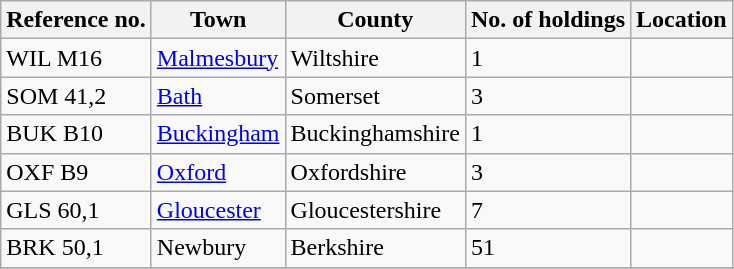<table class="wikitable">
<tr>
<th>Reference no.</th>
<th>Town</th>
<th>County</th>
<th>No. of holdings</th>
<th>Location</th>
</tr>
<tr>
<td>WIL M16</td>
<td><a href='#'>Malmesbury</a></td>
<td>Wiltshire</td>
<td>1</td>
<td></td>
</tr>
<tr>
<td>SOM 41,2</td>
<td><a href='#'>Bath</a></td>
<td>Somerset</td>
<td>3</td>
<td></td>
</tr>
<tr>
<td>BUK B10</td>
<td><a href='#'>Buckingham</a></td>
<td>Buckinghamshire</td>
<td>1</td>
<td></td>
</tr>
<tr>
<td>OXF B9</td>
<td><a href='#'>Oxford</a></td>
<td>Oxfordshire</td>
<td>3</td>
<td></td>
</tr>
<tr>
<td>GLS 60,1</td>
<td><a href='#'>Gloucester</a></td>
<td>Gloucestershire</td>
<td>7</td>
<td></td>
</tr>
<tr>
<td>BRK 50,1</td>
<td>Newbury</td>
<td>Berkshire</td>
<td>51</td>
<td></td>
</tr>
<tr>
</tr>
</table>
